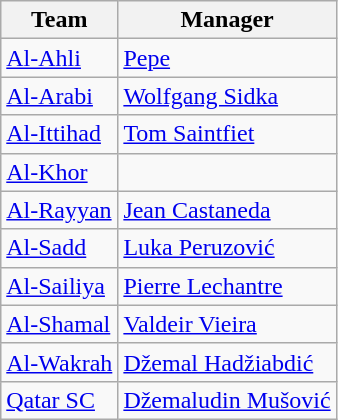<table class="wikitable sortable" style="text-align: left;">
<tr>
<th>Team</th>
<th>Manager</th>
</tr>
<tr>
<td><a href='#'>Al-Ahli</a></td>
<td> <a href='#'>Pepe</a></td>
</tr>
<tr>
<td><a href='#'>Al-Arabi</a></td>
<td> <a href='#'>Wolfgang Sidka</a></td>
</tr>
<tr>
<td><a href='#'>Al-Ittihad</a></td>
<td> <a href='#'>Tom Saintfiet</a></td>
</tr>
<tr>
<td><a href='#'>Al-Khor</a></td>
<td></td>
</tr>
<tr>
<td><a href='#'>Al-Rayyan</a></td>
<td> <a href='#'>Jean Castaneda</a></td>
</tr>
<tr>
<td><a href='#'>Al-Sadd</a></td>
<td> <a href='#'>Luka Peruzović</a></td>
</tr>
<tr>
<td><a href='#'>Al-Sailiya</a></td>
<td> <a href='#'>Pierre Lechantre</a></td>
</tr>
<tr>
<td><a href='#'>Al-Shamal</a></td>
<td> <a href='#'>Valdeir Vieira</a></td>
</tr>
<tr>
<td><a href='#'>Al-Wakrah</a></td>
<td> <a href='#'>Džemal Hadžiabdić</a></td>
</tr>
<tr>
<td><a href='#'>Qatar SC</a></td>
<td> <a href='#'>Džemaludin Mušović</a></td>
</tr>
</table>
